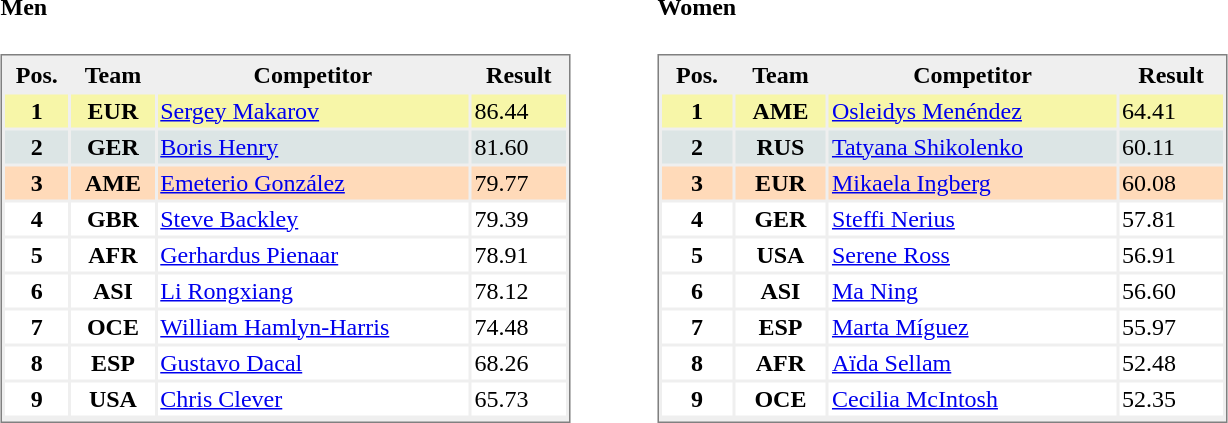<table>
<tr>
<td valign="top"><br><h4>Men</h4><table style="border-style:solid;border-width:1px;border-color:#808080;background-color:#EFEFEF" cellspacing="2" cellpadding="2" width="380px">
<tr bgcolor="#EFEFEF">
<th>Pos.</th>
<th>Team</th>
<th>Competitor</th>
<th>Result</th>
</tr>
<tr align="center" valign="top" bgcolor="#F7F6A8">
<th>1</th>
<th>EUR</th>
<td align="left"><a href='#'>Sergey Makarov</a></td>
<td align="left">86.44</td>
</tr>
<tr align="center" valign="top" bgcolor="#DCE5E5">
<th>2</th>
<th>GER</th>
<td align="left"><a href='#'>Boris Henry</a></td>
<td align="left">81.60</td>
</tr>
<tr align="center" valign="top" bgcolor="#FFDAB9">
<th>3</th>
<th>AME</th>
<td align="left"><a href='#'>Emeterio González</a></td>
<td align="left">79.77</td>
</tr>
<tr align="center" valign="top" bgcolor="#FFFFFF">
<th>4</th>
<th>GBR</th>
<td align="left"><a href='#'>Steve Backley</a></td>
<td align="left">79.39</td>
</tr>
<tr align="center" valign="top" bgcolor="#FFFFFF">
<th>5</th>
<th>AFR</th>
<td align="left"><a href='#'>Gerhardus Pienaar</a></td>
<td align="left">78.91</td>
</tr>
<tr align="center" valign="top" bgcolor="#FFFFFF">
<th>6</th>
<th>ASI</th>
<td align="left"><a href='#'>Li Rongxiang</a></td>
<td align="left">78.12</td>
</tr>
<tr align="center" valign="top" bgcolor="#FFFFFF">
<th>7</th>
<th>OCE</th>
<td align="left"><a href='#'>William Hamlyn-Harris</a></td>
<td align="left">74.48</td>
</tr>
<tr align="center" valign="top" bgcolor="#FFFFFF">
<th>8</th>
<th>ESP</th>
<td align="left"><a href='#'>Gustavo Dacal</a></td>
<td align="left">68.26</td>
</tr>
<tr align="center" valign="top" bgcolor="#FFFFFF">
<th>9</th>
<th>USA</th>
<td align="left"><a href='#'>Chris Clever</a></td>
<td align="left">65.73</td>
</tr>
<tr align="center" valign="top" bgcolor="#FFFFFF">
</tr>
</table>
</td>
<td width="50"> </td>
<td valign="top"><br><h4>Women</h4><table style="border-style:solid;border-width:1px;border-color:#808080;background-color:#EFEFEF" cellspacing="2" cellpadding="2" width="380px">
<tr bgcolor="#EFEFEF">
<th>Pos.</th>
<th>Team</th>
<th>Competitor</th>
<th>Result</th>
</tr>
<tr align="center" valign="top" bgcolor="#F7F6A8">
<th>1</th>
<th>AME</th>
<td align="left"><a href='#'>Osleidys Menéndez</a></td>
<td align="left">64.41</td>
</tr>
<tr align="center" valign="top" bgcolor="#DCE5E5">
<th>2</th>
<th>RUS</th>
<td align="left"><a href='#'>Tatyana Shikolenko</a></td>
<td align="left">60.11</td>
</tr>
<tr align="center" valign="top" bgcolor="#FFDAB9">
<th>3</th>
<th>EUR</th>
<td align="left"><a href='#'>Mikaela Ingberg</a></td>
<td align="left">60.08</td>
</tr>
<tr align="center" valign="top" bgcolor="#FFFFFF">
<th>4</th>
<th>GER</th>
<td align="left"><a href='#'>Steffi Nerius</a></td>
<td align="left">57.81</td>
</tr>
<tr align="center" valign="top" bgcolor="#FFFFFF">
<th>5</th>
<th>USA</th>
<td align="left"><a href='#'>Serene Ross</a></td>
<td align="left">56.91</td>
</tr>
<tr align="center" valign="top" bgcolor="#FFFFFF">
<th>6</th>
<th>ASI</th>
<td align="left"><a href='#'>Ma Ning</a></td>
<td align="left">56.60</td>
</tr>
<tr align="center" valign="top" bgcolor="#FFFFFF">
<th>7</th>
<th>ESP</th>
<td align="left"><a href='#'>Marta Míguez</a></td>
<td align="left">55.97</td>
</tr>
<tr align="center" valign="top" bgcolor="#FFFFFF">
<th>8</th>
<th>AFR</th>
<td align="left"><a href='#'>Aïda Sellam</a></td>
<td align="left">52.48</td>
</tr>
<tr align="center" valign="top" bgcolor="#FFFFFF">
<th>9</th>
<th>OCE</th>
<td align="left"><a href='#'>Cecilia McIntosh</a></td>
<td align="left">52.35</td>
</tr>
<tr align="center" valign="top" bgcolor="#FFFFFF">
</tr>
</table>
</td>
</tr>
</table>
